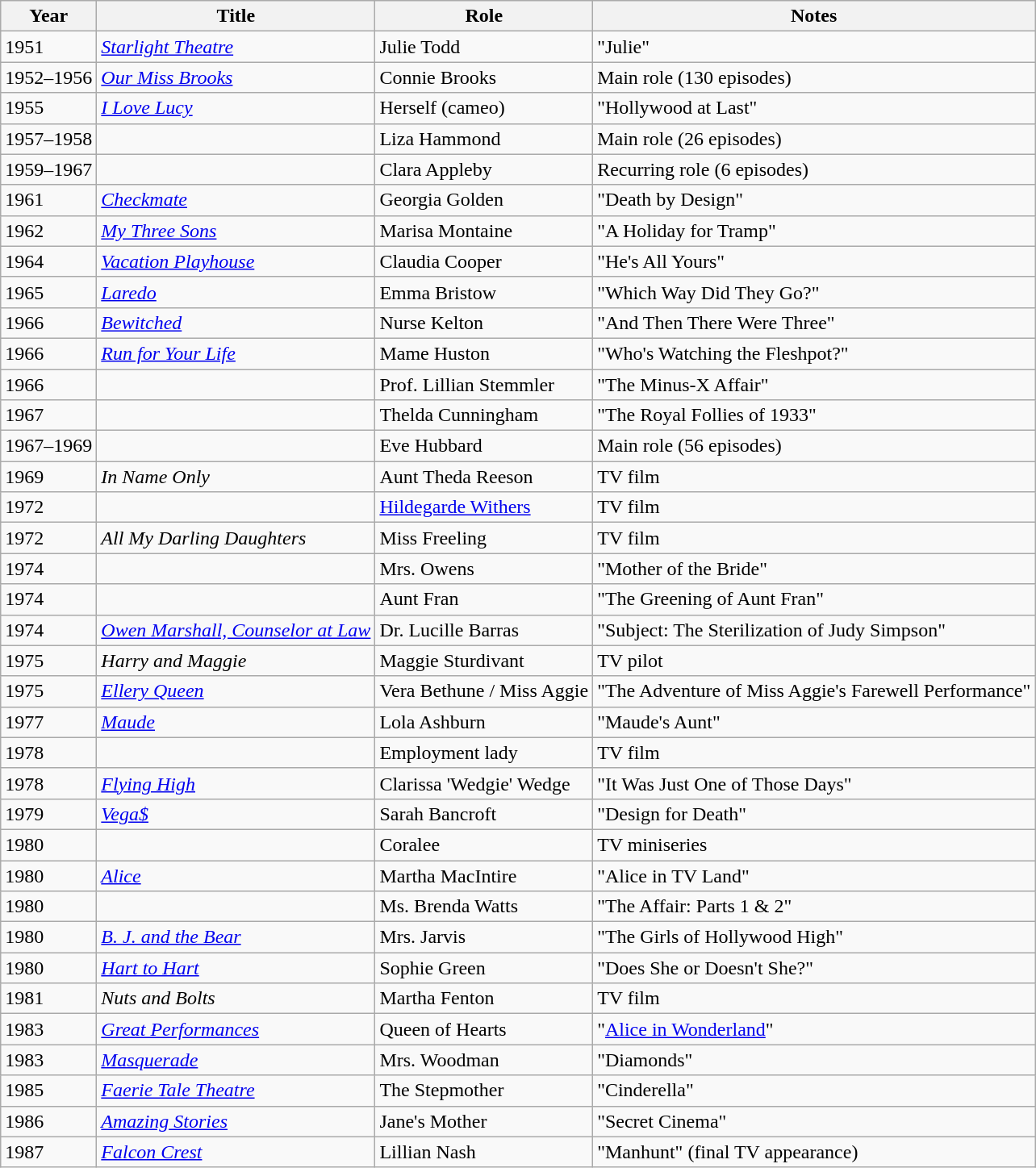<table class="wikitable sortable">
<tr>
<th>Year</th>
<th>Title</th>
<th>Role</th>
<th class="unsortable">Notes</th>
</tr>
<tr>
<td>1951</td>
<td><em><a href='#'>Starlight Theatre</a></em></td>
<td>Julie Todd</td>
<td>"Julie"</td>
</tr>
<tr>
<td>1952–1956</td>
<td><em><a href='#'>Our Miss Brooks</a></em></td>
<td>Connie Brooks</td>
<td>Main role (130 episodes)</td>
</tr>
<tr>
<td>1955</td>
<td><em><a href='#'>I Love Lucy</a></em></td>
<td>Herself (cameo)</td>
<td>"Hollywood at Last"</td>
</tr>
<tr>
<td>1957–1958</td>
<td><em></em></td>
<td>Liza Hammond</td>
<td>Main role (26 episodes)</td>
</tr>
<tr>
<td>1959–1967</td>
<td><em></em></td>
<td>Clara Appleby</td>
<td>Recurring role (6 episodes)</td>
</tr>
<tr>
<td>1961</td>
<td><em><a href='#'>Checkmate</a></em></td>
<td>Georgia Golden</td>
<td>"Death by Design"</td>
</tr>
<tr>
<td>1962</td>
<td><em><a href='#'>My Three Sons</a></em></td>
<td>Marisa Montaine</td>
<td>"A Holiday for Tramp"</td>
</tr>
<tr>
<td>1964</td>
<td><em><a href='#'>Vacation Playhouse</a></em></td>
<td>Claudia Cooper</td>
<td>"He's All Yours"</td>
</tr>
<tr>
<td>1965</td>
<td><em><a href='#'>Laredo</a></em></td>
<td>Emma Bristow</td>
<td>"Which Way Did They Go?"</td>
</tr>
<tr>
<td>1966</td>
<td><em><a href='#'>Bewitched</a></em></td>
<td>Nurse Kelton</td>
<td>"And Then There Were Three"</td>
</tr>
<tr>
<td>1966</td>
<td><em><a href='#'>Run for Your Life</a></em></td>
<td>Mame Huston</td>
<td>"Who's Watching the Fleshpot?"</td>
</tr>
<tr>
<td>1966</td>
<td><em></em></td>
<td>Prof. Lillian Stemmler</td>
<td>"The Minus-X Affair"</td>
</tr>
<tr>
<td>1967</td>
<td><em></em></td>
<td>Thelda Cunningham</td>
<td>"The Royal Follies of 1933"</td>
</tr>
<tr>
<td>1967–1969</td>
<td><em></em></td>
<td>Eve Hubbard</td>
<td>Main role (56 episodes)</td>
</tr>
<tr>
<td>1969</td>
<td><em>In Name Only</em></td>
<td>Aunt Theda Reeson</td>
<td>TV film</td>
</tr>
<tr>
<td>1972</td>
<td><em></em></td>
<td><a href='#'>Hildegarde Withers</a></td>
<td>TV film</td>
</tr>
<tr>
<td>1972</td>
<td><em>All My Darling Daughters</em></td>
<td>Miss Freeling</td>
<td>TV film</td>
</tr>
<tr>
<td>1974</td>
<td><em></em></td>
<td>Mrs. Owens</td>
<td>"Mother of the Bride"</td>
</tr>
<tr>
<td>1974</td>
<td><em></em></td>
<td>Aunt Fran</td>
<td>"The Greening of Aunt Fran"</td>
</tr>
<tr>
<td>1974</td>
<td><em><a href='#'>Owen Marshall, Counselor at Law</a></em></td>
<td>Dr. Lucille Barras</td>
<td>"Subject: The Sterilization of Judy Simpson"</td>
</tr>
<tr>
<td>1975</td>
<td><em>Harry and Maggie</em></td>
<td>Maggie Sturdivant</td>
<td>TV pilot</td>
</tr>
<tr>
<td>1975</td>
<td><em><a href='#'>Ellery Queen</a></em></td>
<td>Vera Bethune / Miss Aggie</td>
<td>"The Adventure of Miss Aggie's Farewell Performance"</td>
</tr>
<tr>
<td>1977</td>
<td><em><a href='#'>Maude</a></em></td>
<td>Lola Ashburn</td>
<td>"Maude's Aunt"</td>
</tr>
<tr>
<td>1978</td>
<td><em></em></td>
<td>Employment lady</td>
<td>TV film</td>
</tr>
<tr>
<td>1978</td>
<td><em><a href='#'>Flying High</a></em></td>
<td>Clarissa 'Wedgie' Wedge</td>
<td>"It Was Just One of Those Days"</td>
</tr>
<tr>
<td>1979</td>
<td><em><a href='#'>Vega$</a></em></td>
<td>Sarah Bancroft</td>
<td>"Design for Death"</td>
</tr>
<tr>
<td>1980</td>
<td><em></em></td>
<td>Coralee</td>
<td>TV miniseries</td>
</tr>
<tr>
<td>1980</td>
<td><em><a href='#'>Alice</a></em></td>
<td>Martha MacIntire</td>
<td>"Alice in TV Land"</td>
</tr>
<tr>
<td>1980</td>
<td><em></em></td>
<td>Ms. Brenda Watts</td>
<td>"The Affair: Parts 1 & 2"</td>
</tr>
<tr>
<td>1980</td>
<td><em><a href='#'>B. J. and the Bear</a></em></td>
<td>Mrs. Jarvis</td>
<td>"The Girls of Hollywood High"</td>
</tr>
<tr>
<td>1980</td>
<td><em><a href='#'>Hart to Hart</a></em></td>
<td>Sophie Green</td>
<td>"Does She or Doesn't She?"</td>
</tr>
<tr>
<td>1981</td>
<td><em>Nuts and Bolts</em></td>
<td>Martha Fenton</td>
<td>TV film</td>
</tr>
<tr>
<td>1983</td>
<td><em><a href='#'>Great Performances</a></em></td>
<td>Queen of Hearts</td>
<td>"<a href='#'>Alice in Wonderland</a>"</td>
</tr>
<tr>
<td>1983</td>
<td><em><a href='#'>Masquerade</a></em></td>
<td>Mrs. Woodman</td>
<td>"Diamonds"</td>
</tr>
<tr>
<td>1985</td>
<td><em><a href='#'>Faerie Tale Theatre</a></em></td>
<td>The Stepmother</td>
<td>"Cinderella"</td>
</tr>
<tr>
<td>1986</td>
<td><em><a href='#'>Amazing Stories</a></em></td>
<td>Jane's Mother</td>
<td>"Secret Cinema"</td>
</tr>
<tr>
<td>1987</td>
<td><em><a href='#'>Falcon Crest</a></em></td>
<td>Lillian Nash</td>
<td>"Manhunt" (final TV appearance)</td>
</tr>
</table>
